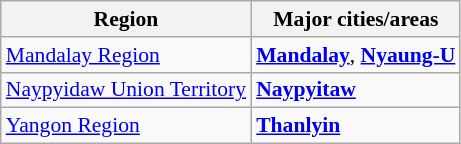<table class="wikitable" style="font-size:90%">
<tr>
<th>Region</th>
<th>Major cities/areas</th>
</tr>
<tr>
<td> <a href='#'>Mandalay Region</a></td>
<td><strong><a href='#'>Mandalay</a></strong>, <strong><a href='#'>Nyaung-U</a></strong></td>
</tr>
<tr>
<td> <a href='#'>Naypyidaw Union Territory</a></td>
<td><strong><a href='#'>Naypyitaw</a></strong></td>
</tr>
<tr>
<td> <a href='#'>Yangon Region</a></td>
<td><strong><a href='#'>Thanlyin</a></strong></td>
</tr>
</table>
